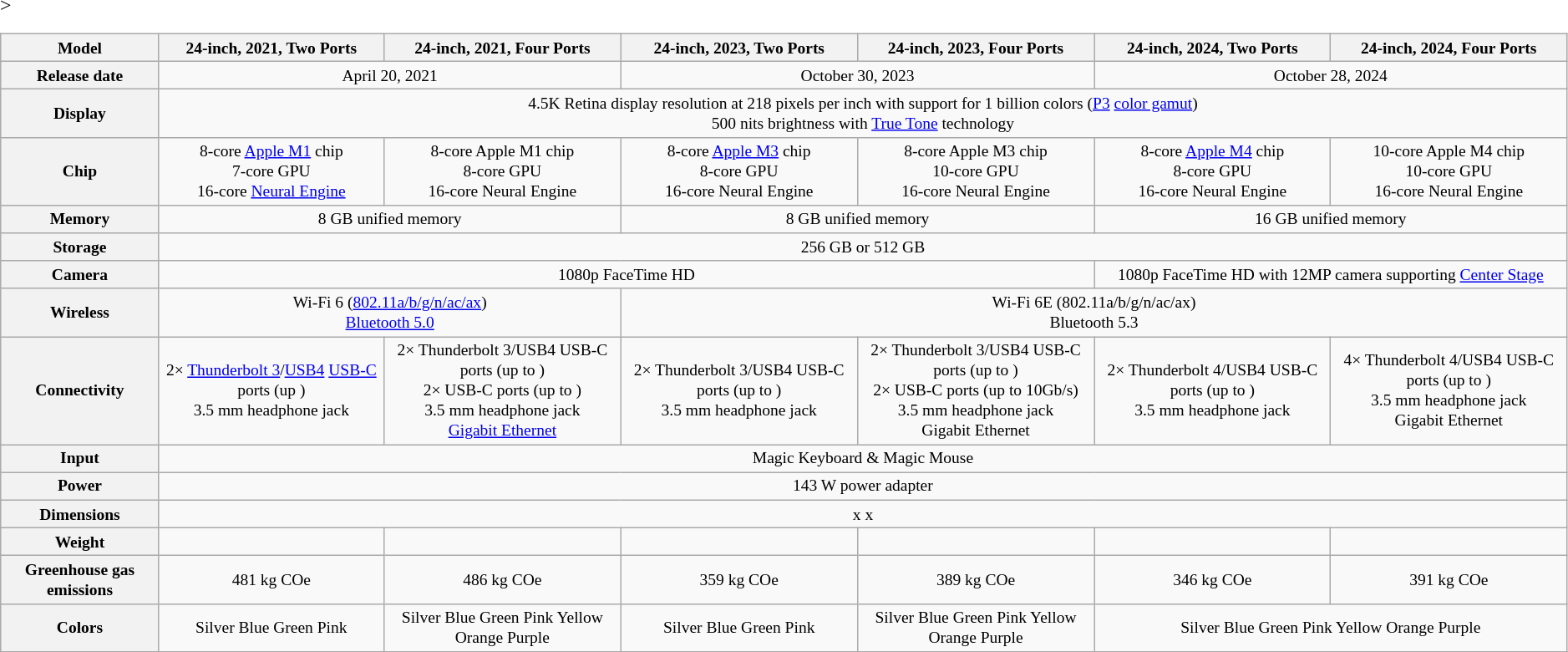<table class="wikitable" style="font-size:small; text-align:center">
<tr>
<th>Model</th>
<th>24-inch, 2021, Two Ports</th>
<th>24-inch, 2021, Four Ports</th>
<th>24-inch, 2023, Two Ports</th>
<th>24-inch, 2023, Four Ports</th>
<th>24-inch, 2024, Two Ports</th>
<th>24-inch, 2024, Four Ports</th>
</tr>
<tr>
<th>Release date</th>
<td colspan="2">April 20, 2021</td>
<td colspan="2">October 30, 2023</td>
<td colspan="2">October 28, 2024</td>
</tr>
<tr>
<th>Display</th>
<td colspan=6> 4.5K Retina display  resolution at 218 pixels per inch with support for 1 billion colors (<a href='#'>P3</a> <a href='#'>color gamut</a>)<br>500 nits brightness with <a href='#'>True Tone</a> technology</td>
</tr>
<tr>
<th>Chip</th>
<td colspan=1>8-core <a href='#'>Apple M1</a> chip<br>7-core GPU<br>16-core <a href='#'>Neural Engine</a></td>
<td colspan=1>8-core Apple M1 chip<br>8-core GPU<br>16-core Neural Engine</td>
<td colspan=1>8-core <a href='#'>Apple M3</a> chip<br>8-core GPU<br>16-core Neural Engine</td>
<td colspan=1>8-core Apple M3 chip<br>10-core GPU<br>16-core Neural Engine</td>
<td colspan=1>8-core <a href='#'>Apple M4</a> chip<br>8-core GPU<br>16-core Neural Engine</td>
<td colspan=1>10-core Apple M4 chip<br>10-core GPU<br>16-core Neural Engine</td>
</tr>
<tr>
<th>Memory</th>
<td colspan=2>8 GB unified memory<br></td>
<td colspan=2>8 GB unified memory<br></td>
<td colspan=2>16 GB unified memory<br></td>
</tr>
<tr>
<th>Storage</th>
<td colspan="6">256 GB or 512 GB<br></td>
</tr>
<tr>
<th>Camera</th>
<td colspan="4">1080p FaceTime HD</td>
<td colspan="2">1080p FaceTime HD with 12MP camera supporting <a href='#'>Center Stage</a></td>
</tr>
<tr>
<th>Wireless</th>
<td colspan="2">Wi-Fi 6 (<a href='#'>802.11a/b/g/n/ac/ax</a>)<br><a href='#'>Bluetooth 5.0</a></td>
<td colspan="4">Wi-Fi 6E (802.11a/b/g/n/ac/ax)<br>Bluetooth 5.3</td>
</tr>
<tr>
<th>Connectivity</th>
<td colspan="1">2× <a href='#'>Thunderbolt 3</a>/<a href='#'>USB4</a> <a href='#'>USB-C</a> ports (up )<br>3.5 mm headphone jack</td>
<td colspan="1">2× Thunderbolt 3/USB4 USB-C ports (up to )<br>2× USB-C ports (up to )<br>3.5 mm headphone jack<br><a href='#'>Gigabit Ethernet</a></td>
<td colspan="1">2× Thunderbolt 3/USB4 USB-C ports (up to )<br>3.5 mm headphone jack</td>
<td colspan="1">2× Thunderbolt 3/USB4 USB-C ports (up to )<br>2× USB-C ports (up to 10Gb/s)<br>3.5 mm headphone jack<br>Gigabit Ethernet</td>
<td colspan="1">2× Thunderbolt 4/USB4 USB-C ports (up to )<br>3.5 mm headphone jack</td>
<td colspan="1">4× Thunderbolt 4/USB4 USB-C ports (up to )<br>3.5 mm headphone jack<br>Gigabit Ethernet</td>
</tr>
<tr>
<th>Input</th>
<td colspan="6">Magic Keyboard & Magic Mouse<br></td>
</tr>
<tr>
<th>Power</th>
<td colspan="6">143 W power adapter</td>
</tr>
<tr>
<th>Dimensions</th>
<td colspan="6"> x  x </td>
</tr>
<tr>
<th>Weight</th>
<td></td>
<td></td>
<td></td>
<td></td>
<td></td>
<td></td>
</tr>
<tr>
<th>Greenhouse gas emissions</th>
<td>481 kg COe</td>
<td>486 kg COe</td>
<td>359 kg COe</td>
<td>389 kg COe</td>
<td>346 kg COe</td>
<td>391 kg COe</td>
</tr>
<tr -->>
<th>Colors</th>
<td> Silver  Blue  Green  Pink</td>
<td> Silver  Blue  Green  Pink  Yellow  Orange  Purple</td>
<td> Silver  Blue  Green  Pink</td>
<td> Silver  Blue  Green  Pink  Yellow  Orange  Purple</td>
<td colspan="2"> Silver  Blue  Green  Pink  Yellow  Orange  Purple</td>
</tr>
<tr>
</tr>
</table>
